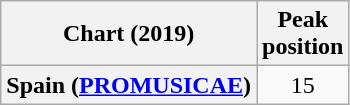<table class="wikitable sortable plainrowheaders" style="text-align:center">
<tr>
<th scope="col">Chart (2019)</th>
<th scope="col">Peak<br>position</th>
</tr>
<tr>
<th scope="row">Spain (<a href='#'>PROMUSICAE</a>)</th>
<td>15</td>
</tr>
</table>
